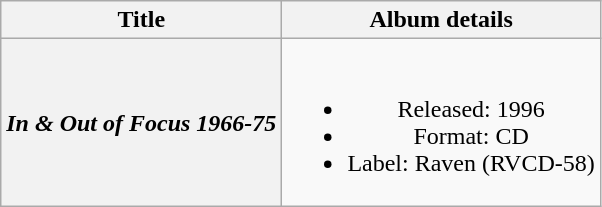<table class="wikitable plainrowheaders" style="text-align:center;" border="1">
<tr>
<th>Title</th>
<th>Album details</th>
</tr>
<tr>
<th scope="row"><em>In & Out of Focus 1966-75</em></th>
<td><br><ul><li>Released: 1996</li><li>Format: CD</li><li>Label: Raven (RVCD-58)</li></ul></td>
</tr>
</table>
